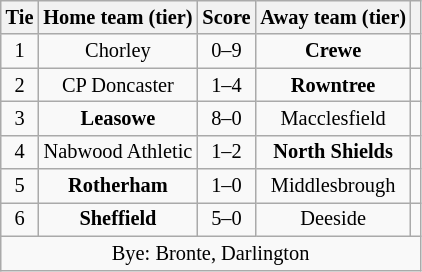<table class="wikitable" style="text-align:center; font-size:85%">
<tr>
<th>Tie</th>
<th>Home team (tier)</th>
<th>Score</th>
<th>Away team (tier)</th>
<th></th>
</tr>
<tr>
<td align="center">1</td>
<td>Chorley</td>
<td align="center">0–9</td>
<td><strong>Crewe</strong></td>
<td></td>
</tr>
<tr>
<td align="center">2</td>
<td>CP Doncaster</td>
<td align="center">1–4</td>
<td><strong>Rowntree</strong></td>
<td></td>
</tr>
<tr>
<td align="center">3</td>
<td><strong>Leasowe</strong></td>
<td align="center">8–0</td>
<td>Macclesfield</td>
<td></td>
</tr>
<tr>
<td align="center">4</td>
<td>Nabwood Athletic</td>
<td align="center">1–2</td>
<td><strong>North Shields</strong></td>
<td></td>
</tr>
<tr>
<td align="center">5</td>
<td><strong>Rotherham</strong></td>
<td align="center">1–0</td>
<td>Middlesbrough</td>
<td></td>
</tr>
<tr>
<td align="center">6</td>
<td><strong>Sheffield</strong></td>
<td align="center">5–0</td>
<td>Deeside</td>
<td></td>
</tr>
<tr>
<td colspan="5" align="center">Bye: Bronte, Darlington</td>
</tr>
</table>
